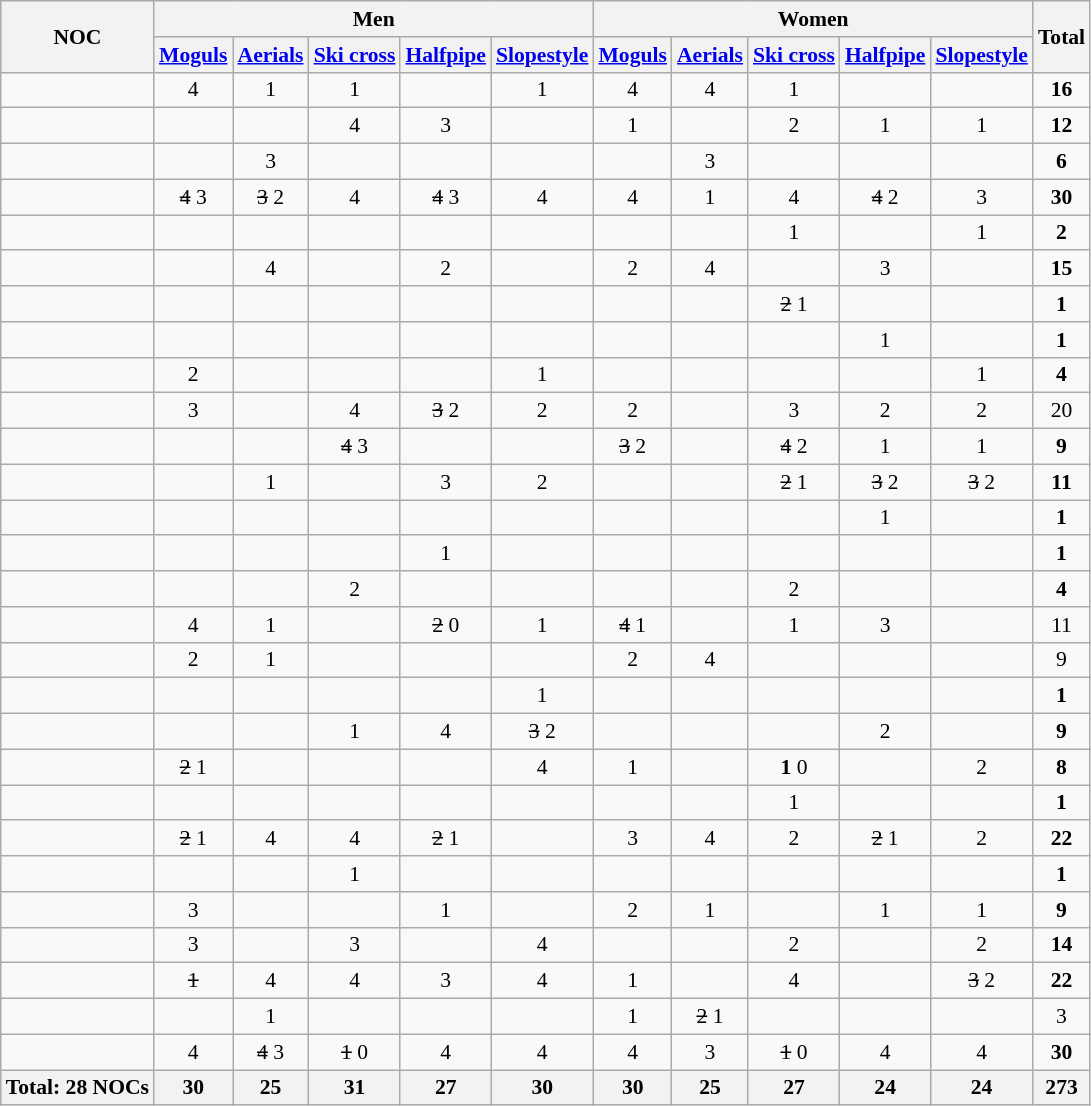<table class="wikitable" style="text-align:center; font-size:90%">
<tr>
<th rowspan="2" align="center">NOC</th>
<th colspan="5">Men</th>
<th colspan="5">Women</th>
<th rowspan="2">Total</th>
</tr>
<tr>
<th><a href='#'>Moguls</a></th>
<th><a href='#'>Aerials</a></th>
<th><a href='#'>Ski cross</a></th>
<th><a href='#'>Halfpipe</a></th>
<th><a href='#'>Slopestyle</a></th>
<th><a href='#'>Moguls</a></th>
<th><a href='#'>Aerials</a></th>
<th><a href='#'>Ski cross</a></th>
<th><a href='#'>Halfpipe</a></th>
<th><a href='#'>Slopestyle</a></th>
</tr>
<tr>
<td align="left"></td>
<td>4</td>
<td>1</td>
<td>1</td>
<td></td>
<td>1</td>
<td>4</td>
<td>4</td>
<td>1</td>
<td></td>
<td></td>
<td><strong>16</strong></td>
</tr>
<tr>
<td align="left"></td>
<td></td>
<td></td>
<td>4</td>
<td>3</td>
<td></td>
<td>1</td>
<td></td>
<td>2</td>
<td>1</td>
<td>1</td>
<td><strong>12</strong></td>
</tr>
<tr>
<td align="left"></td>
<td></td>
<td>3</td>
<td></td>
<td></td>
<td></td>
<td></td>
<td>3</td>
<td></td>
<td></td>
<td></td>
<td><strong>6</strong></td>
</tr>
<tr>
<td align="left"></td>
<td><s>4</s> 3</td>
<td><s>3</s>  2</td>
<td>4</td>
<td><s>4</s>  3</td>
<td>4</td>
<td>4</td>
<td>1</td>
<td>4</td>
<td><s>4</s>  2</td>
<td>3</td>
<td><strong>30</strong></td>
</tr>
<tr>
<td align="left"></td>
<td></td>
<td></td>
<td></td>
<td></td>
<td></td>
<td></td>
<td></td>
<td>1</td>
<td></td>
<td>1</td>
<td><strong>2</strong></td>
</tr>
<tr>
<td align="left"></td>
<td></td>
<td>4</td>
<td></td>
<td>2</td>
<td></td>
<td>2</td>
<td>4</td>
<td></td>
<td>3</td>
<td></td>
<td><strong>15</strong></td>
</tr>
<tr>
<td align="left"></td>
<td></td>
<td></td>
<td></td>
<td></td>
<td></td>
<td></td>
<td></td>
<td><s>2</s> 1</td>
<td></td>
<td></td>
<td><strong>1</strong></td>
</tr>
<tr>
<td align="left"></td>
<td></td>
<td></td>
<td></td>
<td></td>
<td></td>
<td></td>
<td></td>
<td></td>
<td>1</td>
<td></td>
<td><strong>1</strong></td>
</tr>
<tr>
<td align="left"></td>
<td>2</td>
<td></td>
<td></td>
<td></td>
<td>1</td>
<td></td>
<td></td>
<td></td>
<td></td>
<td>1</td>
<td><strong>4</strong></td>
</tr>
<tr>
<td align="left"></td>
<td>3</td>
<td></td>
<td>4</td>
<td><s>3</s> 2</td>
<td>2</td>
<td>2</td>
<td></td>
<td>3</td>
<td>2</td>
<td>2</td>
<td>20</td>
</tr>
<tr>
<td align="left"></td>
<td></td>
<td></td>
<td><s>4</s> 3</td>
<td></td>
<td></td>
<td><s>3</s> 2</td>
<td></td>
<td><s>4</s> 2</td>
<td>1</td>
<td>1</td>
<td><strong>9</strong></td>
</tr>
<tr>
<td align="left"></td>
<td></td>
<td>1</td>
<td></td>
<td>3</td>
<td>2</td>
<td></td>
<td></td>
<td><s>2</s> 1</td>
<td><s>3</s> 2</td>
<td><s>3</s> 2</td>
<td><strong>11</strong></td>
</tr>
<tr>
<td align="left"></td>
<td></td>
<td></td>
<td></td>
<td></td>
<td></td>
<td></td>
<td></td>
<td></td>
<td>1</td>
<td></td>
<td><strong>1</strong></td>
</tr>
<tr>
<td align="left"></td>
<td></td>
<td></td>
<td></td>
<td>1</td>
<td></td>
<td></td>
<td></td>
<td></td>
<td></td>
<td></td>
<td><strong>1</strong></td>
</tr>
<tr>
<td align="left"></td>
<td></td>
<td></td>
<td>2</td>
<td></td>
<td></td>
<td></td>
<td></td>
<td>2</td>
<td></td>
<td></td>
<td><strong>4</strong></td>
</tr>
<tr>
<td align="left"></td>
<td>4</td>
<td>1</td>
<td></td>
<td><s>2</s> 0</td>
<td>1</td>
<td><s>4</s> 1</td>
<td></td>
<td>1</td>
<td>3</td>
<td></td>
<td>11</td>
</tr>
<tr>
<td align="left"></td>
<td>2</td>
<td>1</td>
<td></td>
<td></td>
<td></td>
<td>2</td>
<td>4</td>
<td></td>
<td></td>
<td></td>
<td>9</td>
</tr>
<tr>
<td align="left"></td>
<td></td>
<td></td>
<td></td>
<td></td>
<td>1</td>
<td></td>
<td></td>
<td></td>
<td></td>
<td></td>
<td><strong>1</strong></td>
</tr>
<tr>
<td align="left"></td>
<td></td>
<td></td>
<td>1</td>
<td>4</td>
<td><s>3</s>  2</td>
<td></td>
<td></td>
<td></td>
<td>2</td>
<td></td>
<td><strong>9</strong></td>
</tr>
<tr>
<td align="left"></td>
<td><s>2</s> 1</td>
<td></td>
<td></td>
<td></td>
<td>4</td>
<td>1</td>
<td></td>
<td><strong>1</strong> 0</td>
<td></td>
<td>2</td>
<td><strong>8</strong></td>
</tr>
<tr>
<td align="left"></td>
<td></td>
<td></td>
<td></td>
<td></td>
<td></td>
<td></td>
<td></td>
<td>1</td>
<td></td>
<td></td>
<td><strong>1</strong></td>
</tr>
<tr>
<td align="left"></td>
<td><s>2</s> 1</td>
<td>4</td>
<td>4</td>
<td><s>2</s> 1</td>
<td></td>
<td>3</td>
<td>4</td>
<td>2</td>
<td><s>2</s> 1</td>
<td>2</td>
<td><strong>22</strong></td>
</tr>
<tr>
<td align="left"></td>
<td></td>
<td></td>
<td>1</td>
<td></td>
<td></td>
<td></td>
<td></td>
<td></td>
<td></td>
<td></td>
<td><strong>1</strong></td>
</tr>
<tr>
<td align="left"></td>
<td>3</td>
<td></td>
<td></td>
<td>1</td>
<td></td>
<td>2</td>
<td>1</td>
<td></td>
<td>1</td>
<td>1</td>
<td><strong>9</strong></td>
</tr>
<tr>
<td align="left"></td>
<td>3</td>
<td></td>
<td>3</td>
<td></td>
<td>4</td>
<td></td>
<td></td>
<td>2</td>
<td></td>
<td>2</td>
<td><strong>14</strong></td>
</tr>
<tr>
<td align="left"></td>
<td><s>1</s></td>
<td>4</td>
<td>4</td>
<td>3</td>
<td>4</td>
<td>1</td>
<td></td>
<td>4</td>
<td></td>
<td><s>3</s> 2</td>
<td><strong>22</strong></td>
</tr>
<tr>
<td align="left"></td>
<td></td>
<td>1</td>
<td></td>
<td></td>
<td></td>
<td>1</td>
<td><s>2</s> 1</td>
<td></td>
<td></td>
<td></td>
<td>3</td>
</tr>
<tr>
<td align="left"></td>
<td>4</td>
<td><s>4</s>  3</td>
<td><s>1</s>  0</td>
<td>4</td>
<td>4</td>
<td>4</td>
<td>3</td>
<td><s>1</s> 0</td>
<td>4</td>
<td>4</td>
<td><strong>30</strong></td>
</tr>
<tr>
<th>Total: 28 NOCs</th>
<th>30</th>
<th>25</th>
<th>31</th>
<th>27</th>
<th>30</th>
<th>30</th>
<th>25</th>
<th>27</th>
<th>24</th>
<th>24</th>
<th>273</th>
</tr>
</table>
